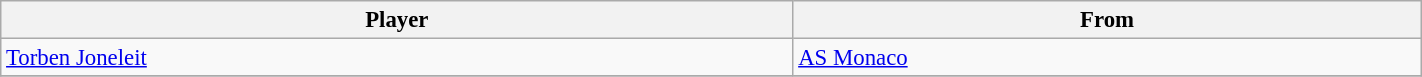<table class="wikitable" style="text-align:center; font-size:95%;width:75%; text-align:left">
<tr>
<th>Player</th>
<th>From</th>
</tr>
<tr>
<td> <a href='#'>Torben Joneleit</a></td>
<td><a href='#'>AS Monaco</a></td>
</tr>
<tr>
</tr>
</table>
